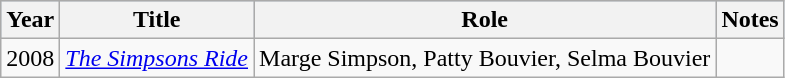<table class="wikitable">
<tr style="background:#b0c4de; text-align:center;">
<th scope="col">Year</th>
<th scope="col">Title</th>
<th scope="col">Role</th>
<th scope="col">Notes</th>
</tr>
<tr>
<td>2008</td>
<td scope="row"><em><a href='#'>The Simpsons Ride</a></em></td>
<td>Marge Simpson, Patty Bouvier, Selma Bouvier</td>
<td></td>
</tr>
</table>
